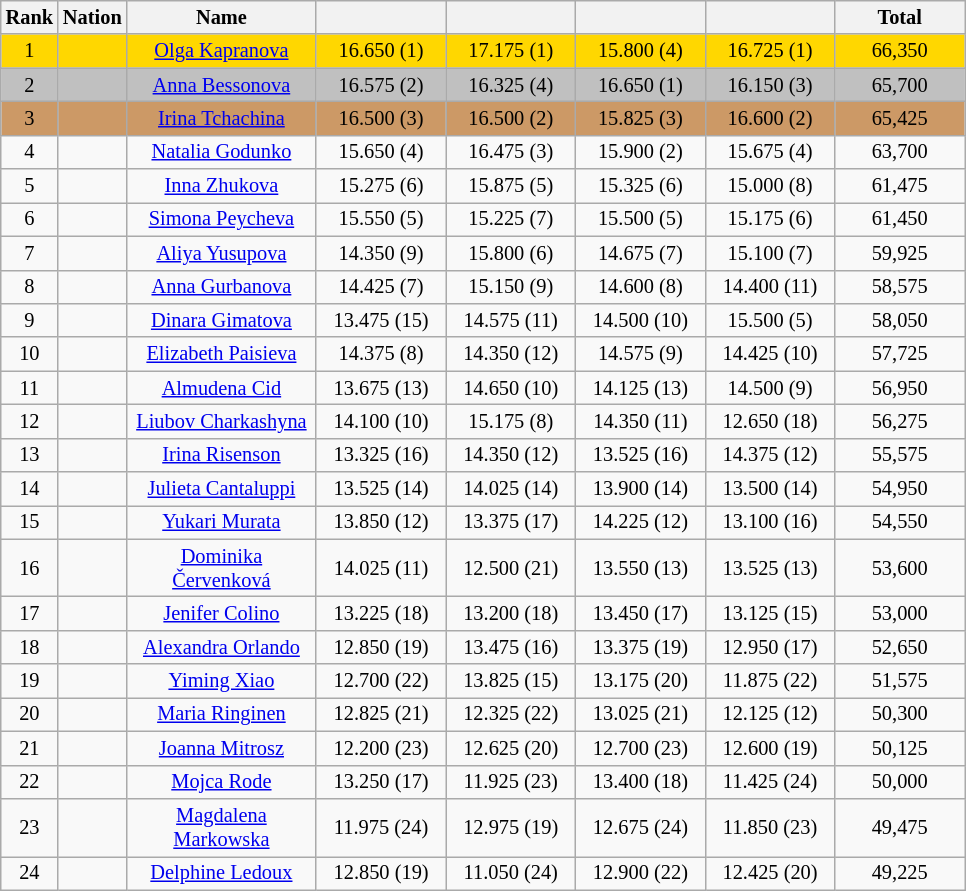<table class="wikitable sortable" style="text-align:center; font-size:85%">
<tr>
<th scope="col" style="width:20px;">Rank</th>
<th ! scope="col" style="width:20px;">Nation</th>
<th ! scope="col" style="width:120px;">Name</th>
<th ! scope="col" style="width:80px;"></th>
<th ! scope="col" style="width:80px;"></th>
<th ! scope="col" style="width:80px;"></th>
<th ! scope="col" style="width:80px;"></th>
<th ! scope="col" style="width:80px;">Total</th>
</tr>
<tr bgcolor="gold">
<td>1</td>
<td></td>
<td><a href='#'>Olga Kapranova</a></td>
<td>16.650 (1)</td>
<td>17.175 (1)</td>
<td>15.800 (4)</td>
<td>16.725 (1)</td>
<td>66,350</td>
</tr>
<tr bgcolor="silver">
<td>2</td>
<td></td>
<td><a href='#'>Anna Bessonova</a></td>
<td>16.575 (2)</td>
<td>16.325 (4)</td>
<td>16.650 (1)</td>
<td>16.150 (3)</td>
<td>65,700</td>
</tr>
<tr bgcolor="cc9966">
<td>3</td>
<td></td>
<td><a href='#'>Irina Tchachina</a></td>
<td>16.500 (3)</td>
<td>16.500 (2)</td>
<td>15.825 (3)</td>
<td>16.600 (2)</td>
<td>65,425</td>
</tr>
<tr>
<td>4</td>
<td></td>
<td><a href='#'>Natalia Godunko</a></td>
<td>15.650 (4)</td>
<td>16.475 (3)</td>
<td>15.900 (2)</td>
<td>15.675 (4)</td>
<td>63,700</td>
</tr>
<tr>
<td>5</td>
<td></td>
<td><a href='#'>Inna Zhukova</a></td>
<td>15.275 (6)</td>
<td>15.875 (5)</td>
<td>15.325 (6)</td>
<td>15.000 (8)</td>
<td>61,475</td>
</tr>
<tr>
<td>6</td>
<td></td>
<td><a href='#'>Simona Peycheva</a></td>
<td>15.550 (5)</td>
<td>15.225 (7)</td>
<td>15.500 (5)</td>
<td>15.175 (6)</td>
<td>61,450</td>
</tr>
<tr>
<td>7</td>
<td></td>
<td><a href='#'>Aliya Yusupova</a></td>
<td>14.350 (9)</td>
<td>15.800 (6)</td>
<td>14.675 (7)</td>
<td>15.100 (7)</td>
<td>59,925</td>
</tr>
<tr>
<td>8</td>
<td></td>
<td><a href='#'>Anna Gurbanova</a></td>
<td>14.425 (7)</td>
<td>15.150 (9)</td>
<td>14.600 (8)</td>
<td>14.400 (11)</td>
<td>58,575</td>
</tr>
<tr>
<td>9</td>
<td></td>
<td><a href='#'>Dinara Gimatova</a></td>
<td>13.475 (15)</td>
<td>14.575 (11)</td>
<td>14.500 (10)</td>
<td>15.500 (5)</td>
<td>58,050</td>
</tr>
<tr>
<td>10</td>
<td></td>
<td><a href='#'>Elizabeth Paisieva</a></td>
<td>14.375 (8)</td>
<td>14.350 (12)</td>
<td>14.575 (9)</td>
<td>14.425 (10)</td>
<td>57,725</td>
</tr>
<tr>
<td>11</td>
<td></td>
<td><a href='#'>Almudena Cid</a></td>
<td>13.675 (13)</td>
<td>14.650 (10)</td>
<td>14.125 (13)</td>
<td>14.500 (9)</td>
<td>56,950</td>
</tr>
<tr>
<td>12</td>
<td></td>
<td><a href='#'>Liubov Charkashyna</a></td>
<td>14.100 (10)</td>
<td>15.175 (8)</td>
<td>14.350 (11)</td>
<td>12.650 (18)</td>
<td>56,275</td>
</tr>
<tr>
<td>13</td>
<td></td>
<td><a href='#'>Irina Risenson</a></td>
<td>13.325 (16)</td>
<td>14.350 (12)</td>
<td>13.525 (16)</td>
<td>14.375 (12)</td>
<td>55,575</td>
</tr>
<tr>
<td>14</td>
<td></td>
<td><a href='#'>Julieta Cantaluppi</a></td>
<td>13.525 (14)</td>
<td>14.025 (14)</td>
<td>13.900 (14)</td>
<td>13.500 (14)</td>
<td>54,950</td>
</tr>
<tr>
<td>15</td>
<td></td>
<td><a href='#'>Yukari Murata</a></td>
<td>13.850 (12)</td>
<td>13.375 (17)</td>
<td>14.225 (12)</td>
<td>13.100 (16)</td>
<td>54,550</td>
</tr>
<tr>
<td>16</td>
<td></td>
<td><a href='#'>Dominika Červenková</a></td>
<td>14.025 (11)</td>
<td>12.500 (21)</td>
<td>13.550 (13)</td>
<td>13.525 (13)</td>
<td>53,600</td>
</tr>
<tr>
<td>17</td>
<td></td>
<td><a href='#'>Jenifer Colino</a></td>
<td>13.225 (18)</td>
<td>13.200 (18)</td>
<td>13.450 (17)</td>
<td>13.125 (15)</td>
<td>53,000</td>
</tr>
<tr>
<td>18</td>
<td></td>
<td><a href='#'>Alexandra Orlando</a></td>
<td>12.850 (19)</td>
<td>13.475 (16)</td>
<td>13.375 (19)</td>
<td>12.950 (17)</td>
<td>52,650</td>
</tr>
<tr>
<td>19</td>
<td></td>
<td><a href='#'>Yiming Xiao</a></td>
<td>12.700 (22)</td>
<td>13.825 (15)</td>
<td>13.175 (20)</td>
<td>11.875 (22)</td>
<td>51,575</td>
</tr>
<tr>
<td>20</td>
<td></td>
<td><a href='#'>Maria Ringinen</a></td>
<td>12.825 (21)</td>
<td>12.325 (22)</td>
<td>13.025 (21)</td>
<td>12.125 (12)</td>
<td>50,300</td>
</tr>
<tr>
<td>21</td>
<td></td>
<td><a href='#'>Joanna Mitrosz</a></td>
<td>12.200 (23)</td>
<td>12.625 (20)</td>
<td>12.700 (23)</td>
<td>12.600 (19)</td>
<td>50,125</td>
</tr>
<tr>
<td>22</td>
<td></td>
<td><a href='#'>Mojca Rode</a></td>
<td>13.250 (17)</td>
<td>11.925 (23)</td>
<td>13.400 (18)</td>
<td>11.425 (24)</td>
<td>50,000</td>
</tr>
<tr>
<td>23</td>
<td></td>
<td><a href='#'>Magdalena Markowska</a></td>
<td>11.975 (24)</td>
<td>12.975 (19)</td>
<td>12.675 (24)</td>
<td>11.850 (23)</td>
<td>49,475</td>
</tr>
<tr>
<td>24</td>
<td></td>
<td><a href='#'>Delphine Ledoux</a></td>
<td>12.850 (19)</td>
<td>11.050 (24)</td>
<td>12.900 (22)</td>
<td>12.425 (20)</td>
<td>49,225</td>
</tr>
</table>
